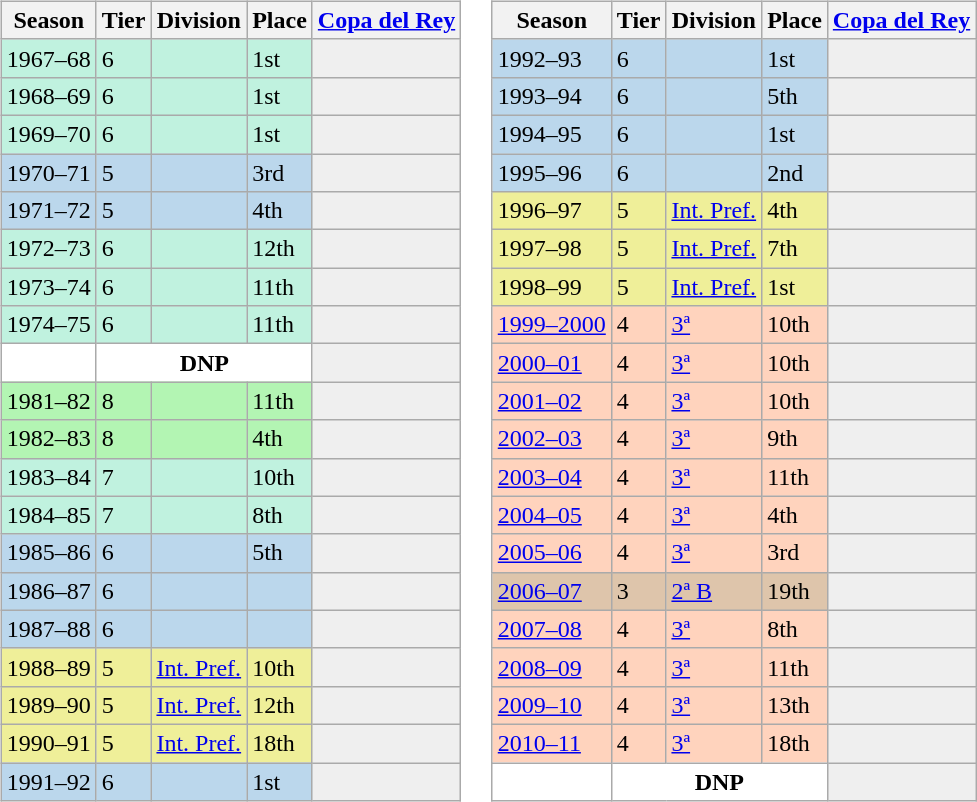<table>
<tr>
<td valign="top" width=0%><br><table class="wikitable">
<tr style="background:#f0f6fa;">
<th>Season</th>
<th>Tier</th>
<th>Division</th>
<th>Place</th>
<th><a href='#'>Copa del Rey</a></th>
</tr>
<tr>
<td style="background:#C0F2DF;">1967–68</td>
<td style="background:#C0F2DF;">6</td>
<td style="background:#C0F2DF;"></td>
<td style="background:#C0F2DF;">1st</td>
<th style="background:#efefef;"></th>
</tr>
<tr>
<td style="background:#C0F2DF;">1968–69</td>
<td style="background:#C0F2DF;">6</td>
<td style="background:#C0F2DF;"></td>
<td style="background:#C0F2DF;">1st</td>
<th style="background:#efefef;"></th>
</tr>
<tr>
<td style="background:#C0F2DF;">1969–70</td>
<td style="background:#C0F2DF;">6</td>
<td style="background:#C0F2DF;"></td>
<td style="background:#C0F2DF;">1st</td>
<th style="background:#efefef;"></th>
</tr>
<tr>
<td style="background:#BBD7EC;">1970–71</td>
<td style="background:#BBD7EC;">5</td>
<td style="background:#BBD7EC;"></td>
<td style="background:#BBD7EC;">3rd</td>
<th style="background:#efefef;"></th>
</tr>
<tr>
<td style="background:#BBD7EC;">1971–72</td>
<td style="background:#BBD7EC;">5</td>
<td style="background:#BBD7EC;"></td>
<td style="background:#BBD7EC;">4th</td>
<th style="background:#efefef;"></th>
</tr>
<tr>
<td style="background:#C0F2DF;">1972–73</td>
<td style="background:#C0F2DF;">6</td>
<td style="background:#C0F2DF;"></td>
<td style="background:#C0F2DF;">12th</td>
<th style="background:#efefef;"></th>
</tr>
<tr>
<td style="background:#C0F2DF;">1973–74</td>
<td style="background:#C0F2DF;">6</td>
<td style="background:#C0F2DF;"></td>
<td style="background:#C0F2DF;">11th</td>
<th style="background:#efefef;"></th>
</tr>
<tr>
<td style="background:#C0F2DF;">1974–75</td>
<td style="background:#C0F2DF;">6</td>
<td style="background:#C0F2DF;"></td>
<td style="background:#C0F2DF;">11th</td>
<th style="background:#efefef;"></th>
</tr>
<tr>
<td style="background:#FFFFFF;"></td>
<th style="background:#FFFFFF;" colspan="3">DNP</th>
<th style="background:#efefef;"></th>
</tr>
<tr>
<td style="background:#B3F5B3;">1981–82</td>
<td style="background:#B3F5B3;">8</td>
<td style="background:#B3F5B3;"></td>
<td style="background:#B3F5B3;">11th</td>
<th style="background:#EFEFEF;"></th>
</tr>
<tr>
<td style="background:#B3F5B3;">1982–83</td>
<td style="background:#B3F5B3;">8</td>
<td style="background:#B3F5B3;"></td>
<td style="background:#B3F5B3;">4th</td>
<th style="background:#EFEFEF;"></th>
</tr>
<tr>
<td style="background:#C0F2DF;">1983–84</td>
<td style="background:#C0F2DF;">7</td>
<td style="background:#C0F2DF;"></td>
<td style="background:#C0F2DF;">10th</td>
<th style="background:#efefef;"></th>
</tr>
<tr>
<td style="background:#C0F2DF;">1984–85</td>
<td style="background:#C0F2DF;">7</td>
<td style="background:#C0F2DF;"></td>
<td style="background:#C0F2DF;">8th</td>
<th style="background:#efefef;"></th>
</tr>
<tr>
<td style="background:#BBD7EC;">1985–86</td>
<td style="background:#BBD7EC;">6</td>
<td style="background:#BBD7EC;"></td>
<td style="background:#BBD7EC;">5th</td>
<th style="background:#efefef;"></th>
</tr>
<tr>
<td style="background:#BBD7EC;">1986–87</td>
<td style="background:#BBD7EC;">6</td>
<td style="background:#BBD7EC;"></td>
<td style="background:#BBD7EC;"></td>
<th style="background:#efefef;"></th>
</tr>
<tr>
<td style="background:#BBD7EC;">1987–88</td>
<td style="background:#BBD7EC;">6</td>
<td style="background:#BBD7EC;"></td>
<td style="background:#BBD7EC;"></td>
<th style="background:#efefef;"></th>
</tr>
<tr>
<td style="background:#EFEF99;">1988–89</td>
<td style="background:#EFEF99;">5</td>
<td style="background:#EFEF99;"><a href='#'>Int. Pref.</a></td>
<td style="background:#EFEF99;">10th</td>
<th style="background:#efefef;"></th>
</tr>
<tr>
<td style="background:#EFEF99;">1989–90</td>
<td style="background:#EFEF99;">5</td>
<td style="background:#EFEF99;"><a href='#'>Int. Pref.</a></td>
<td style="background:#EFEF99;">12th</td>
<th style="background:#efefef;"></th>
</tr>
<tr>
<td style="background:#EFEF99;">1990–91</td>
<td style="background:#EFEF99;">5</td>
<td style="background:#EFEF99;"><a href='#'>Int. Pref.</a></td>
<td style="background:#EFEF99;">18th</td>
<th style="background:#efefef;"></th>
</tr>
<tr>
<td style="background:#BBD7EC;">1991–92</td>
<td style="background:#BBD7EC;">6</td>
<td style="background:#BBD7EC;"></td>
<td style="background:#BBD7EC;">1st</td>
<th style="background:#efefef;"></th>
</tr>
</table>
</td>
<td valign="top" width=0%><br><table class="wikitable">
<tr style="background:#f0f6fa;">
<th>Season</th>
<th>Tier</th>
<th>Division</th>
<th>Place</th>
<th><a href='#'>Copa del Rey</a></th>
</tr>
<tr>
<td style="background:#BBD7EC;">1992–93</td>
<td style="background:#BBD7EC;">6</td>
<td style="background:#BBD7EC;"></td>
<td style="background:#BBD7EC;">1st</td>
<th style="background:#efefef;"></th>
</tr>
<tr>
<td style="background:#BBD7EC;">1993–94</td>
<td style="background:#BBD7EC;">6</td>
<td style="background:#BBD7EC;"></td>
<td style="background:#BBD7EC;">5th</td>
<th style="background:#efefef;"></th>
</tr>
<tr>
<td style="background:#BBD7EC;">1994–95</td>
<td style="background:#BBD7EC;">6</td>
<td style="background:#BBD7EC;"></td>
<td style="background:#BBD7EC;">1st</td>
<th style="background:#efefef;"></th>
</tr>
<tr>
<td style="background:#BBD7EC;">1995–96</td>
<td style="background:#BBD7EC;">6</td>
<td style="background:#BBD7EC;"></td>
<td style="background:#BBD7EC;">2nd</td>
<th style="background:#efefef;"></th>
</tr>
<tr>
<td style="background:#EFEF99;">1996–97</td>
<td style="background:#EFEF99;">5</td>
<td style="background:#EFEF99;"><a href='#'>Int. Pref.</a></td>
<td style="background:#EFEF99;">4th</td>
<th style="background:#efefef;"></th>
</tr>
<tr>
<td style="background:#EFEF99;">1997–98</td>
<td style="background:#EFEF99;">5</td>
<td style="background:#EFEF99;"><a href='#'>Int. Pref.</a></td>
<td style="background:#EFEF99;">7th</td>
<th style="background:#efefef;"></th>
</tr>
<tr>
<td style="background:#EFEF99;">1998–99</td>
<td style="background:#EFEF99;">5</td>
<td style="background:#EFEF99;"><a href='#'>Int. Pref.</a></td>
<td style="background:#EFEF99;">1st</td>
<th style="background:#efefef;"></th>
</tr>
<tr>
<td style="background:#FFD3BD;"><a href='#'>1999–2000</a></td>
<td style="background:#FFD3BD;">4</td>
<td style="background:#FFD3BD;"><a href='#'>3ª</a></td>
<td style="background:#FFD3BD;">10th</td>
<th style="background:#efefef;"></th>
</tr>
<tr>
<td style="background:#FFD3BD;"><a href='#'>2000–01</a></td>
<td style="background:#FFD3BD;">4</td>
<td style="background:#FFD3BD;"><a href='#'>3ª</a></td>
<td style="background:#FFD3BD;">10th</td>
<th style="background:#efefef;"></th>
</tr>
<tr>
<td style="background:#FFD3BD;"><a href='#'>2001–02</a></td>
<td style="background:#FFD3BD;">4</td>
<td style="background:#FFD3BD;"><a href='#'>3ª</a></td>
<td style="background:#FFD3BD;">10th</td>
<th style="background:#efefef;"></th>
</tr>
<tr>
<td style="background:#FFD3BD;"><a href='#'>2002–03</a></td>
<td style="background:#FFD3BD;">4</td>
<td style="background:#FFD3BD;"><a href='#'>3ª</a></td>
<td style="background:#FFD3BD;">9th</td>
<th style="background:#efefef;"></th>
</tr>
<tr>
<td style="background:#FFD3BD;"><a href='#'>2003–04</a></td>
<td style="background:#FFD3BD;">4</td>
<td style="background:#FFD3BD;"><a href='#'>3ª</a></td>
<td style="background:#FFD3BD;">11th</td>
<td style="background:#efefef;"></td>
</tr>
<tr>
<td style="background:#FFD3BD;"><a href='#'>2004–05</a></td>
<td style="background:#FFD3BD;">4</td>
<td style="background:#FFD3BD;"><a href='#'>3ª</a></td>
<td style="background:#FFD3BD;">4th</td>
<th style="background:#efefef;"></th>
</tr>
<tr>
<td style="background:#FFD3BD;"><a href='#'>2005–06</a></td>
<td style="background:#FFD3BD;">4</td>
<td style="background:#FFD3BD;"><a href='#'>3ª</a></td>
<td style="background:#FFD3BD;">3rd</td>
<th style="background:#efefef;"></th>
</tr>
<tr>
<td style="background:#DEC5AB;"><a href='#'>2006–07</a></td>
<td style="background:#DEC5AB;">3</td>
<td style="background:#DEC5AB;"><a href='#'>2ª B</a></td>
<td style="background:#DEC5AB;">19th</td>
<th style="background:#efefef;"></th>
</tr>
<tr>
<td style="background:#FFD3BD;"><a href='#'>2007–08</a></td>
<td style="background:#FFD3BD;">4</td>
<td style="background:#FFD3BD;"><a href='#'>3ª</a></td>
<td style="background:#FFD3BD;">8th</td>
<td style="background:#efefef;"></td>
</tr>
<tr>
<td style="background:#FFD3BD;"><a href='#'>2008–09</a></td>
<td style="background:#FFD3BD;">4</td>
<td style="background:#FFD3BD;"><a href='#'>3ª</a></td>
<td style="background:#FFD3BD;">11th</td>
<td style="background:#efefef;"></td>
</tr>
<tr>
<td style="background:#FFD3BD;"><a href='#'>2009–10</a></td>
<td style="background:#FFD3BD;">4</td>
<td style="background:#FFD3BD;"><a href='#'>3ª</a></td>
<td style="background:#FFD3BD;">13th</td>
<td style="background:#efefef;"></td>
</tr>
<tr>
<td style="background:#FFD3BD;"><a href='#'>2010–11</a></td>
<td style="background:#FFD3BD;">4</td>
<td style="background:#FFD3BD;"><a href='#'>3ª</a></td>
<td style="background:#FFD3BD;">18th</td>
<td style="background:#efefef;"></td>
</tr>
<tr>
<td style="background:#FFFFFF;"></td>
<th style="background:#FFFFFF;" colspan="3">DNP</th>
<th style="background:#efefef;"></th>
</tr>
</table>
</td>
</tr>
</table>
